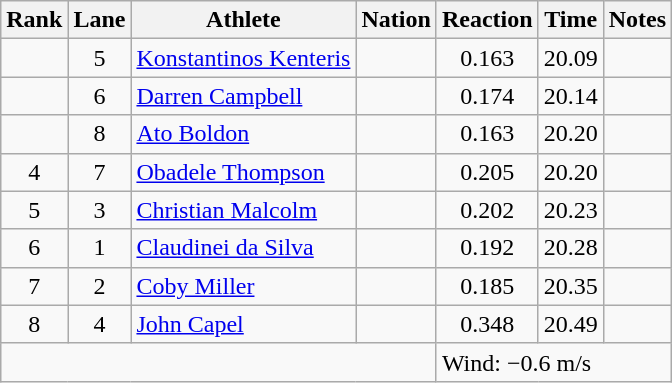<table class="wikitable sortable" style="text-align:center">
<tr>
<th>Rank</th>
<th>Lane</th>
<th>Athlete</th>
<th>Nation</th>
<th>Reaction</th>
<th>Time</th>
<th>Notes</th>
</tr>
<tr>
<td></td>
<td>5</td>
<td align="left"><a href='#'>Konstantinos Kenteris</a></td>
<td align="left"></td>
<td>0.163</td>
<td>20.09</td>
<td><strong></strong></td>
</tr>
<tr>
<td></td>
<td>6</td>
<td align="left"><a href='#'>Darren Campbell</a></td>
<td align="left"></td>
<td>0.174</td>
<td>20.14</td>
<td></td>
</tr>
<tr>
<td></td>
<td>8</td>
<td align="left"><a href='#'>Ato Boldon</a></td>
<td align="left"></td>
<td>0.163</td>
<td>20.20</td>
<td></td>
</tr>
<tr>
<td>4</td>
<td>7</td>
<td align="left"><a href='#'>Obadele Thompson</a></td>
<td align="left"></td>
<td>0.205</td>
<td>20.20</td>
<td></td>
</tr>
<tr>
<td>5</td>
<td>3</td>
<td align="left"><a href='#'>Christian Malcolm</a></td>
<td align="left"></td>
<td>0.202</td>
<td>20.23</td>
<td></td>
</tr>
<tr>
<td>6</td>
<td>1</td>
<td align="left"><a href='#'>Claudinei da Silva</a></td>
<td align="left"></td>
<td>0.192</td>
<td>20.28</td>
<td></td>
</tr>
<tr>
<td>7</td>
<td>2</td>
<td align="left"><a href='#'>Coby Miller</a></td>
<td align="left"></td>
<td>0.185</td>
<td>20.35</td>
<td></td>
</tr>
<tr>
<td>8</td>
<td>4</td>
<td align="left"><a href='#'>John Capel</a></td>
<td align="left"></td>
<td>0.348</td>
<td>20.49</td>
<td></td>
</tr>
<tr class="sortbottom">
<td colspan=4></td>
<td colspan="3" style="text-align:left;">Wind: −0.6 m/s</td>
</tr>
</table>
